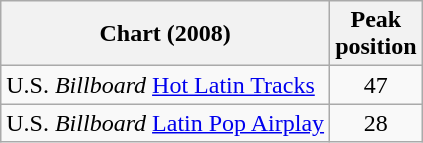<table class="wikitable sortable">
<tr>
<th>Chart (2008)</th>
<th>Peak<br>position</th>
</tr>
<tr>
<td>U.S. <em>Billboard</em> <a href='#'>Hot Latin Tracks</a></td>
<td align="center">47</td>
</tr>
<tr>
<td>U.S. <em>Billboard</em> <a href='#'>Latin Pop Airplay</a></td>
<td align="center">28</td>
</tr>
</table>
